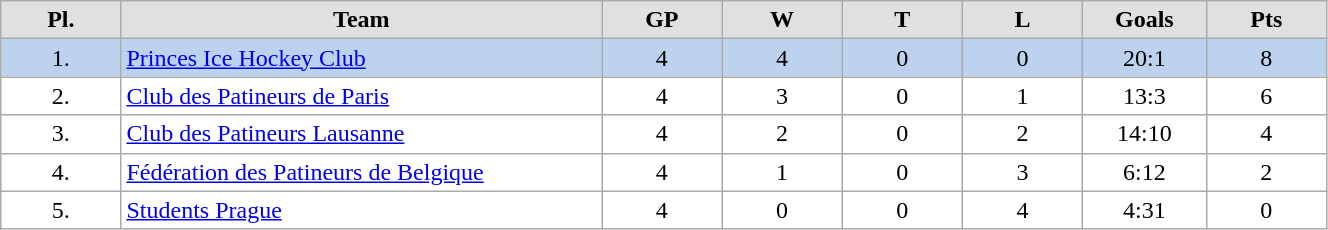<table class="wikitable sortable mw-collapsible" width="70%">
<tr style="font-weight:bold; background-color:#e0e0e0;" align="center" |>
<td width="5%">Pl.</td>
<td width="20%">Team</td>
<td width="5%">GP</td>
<td width="5%">W</td>
<td width="5%">T</td>
<td width="5%">L</td>
<td width="5%">Goals</td>
<td width="5%">Pts</td>
</tr>
<tr align="center" bgcolor="#BCD2EE">
<td>1.</td>
<td align="left"> <a href='#'>Princes Ice Hockey Club</a></td>
<td>4</td>
<td>4</td>
<td>0</td>
<td>0</td>
<td>20:1</td>
<td>8</td>
</tr>
<tr align="center" bgcolor="#FFFFFF">
<td>2.</td>
<td align="left"> <a href='#'>Club des Patineurs de Paris</a></td>
<td>4</td>
<td>3</td>
<td>0</td>
<td>1</td>
<td>13:3</td>
<td>6</td>
</tr>
<tr align="center" bgcolor="#FFFFFF">
<td>3.</td>
<td align="left"> <a href='#'>Club des Patineurs Lausanne</a></td>
<td>4</td>
<td>2</td>
<td>0</td>
<td>2</td>
<td>14:10</td>
<td>4</td>
</tr>
<tr align="center" bgcolor="#FFFFFF">
<td>4.</td>
<td align="left"> <a href='#'>Fédération des Patineurs de Belgique</a></td>
<td>4</td>
<td>1</td>
<td>0</td>
<td>3</td>
<td>6:12</td>
<td>2</td>
</tr>
<tr align="center" bgcolor="#FFFFFF">
<td>5.</td>
<td align="left"> <a href='#'>Students Prague</a></td>
<td>4</td>
<td>0</td>
<td>0</td>
<td>4</td>
<td>4:31</td>
<td>0</td>
</tr>
</table>
